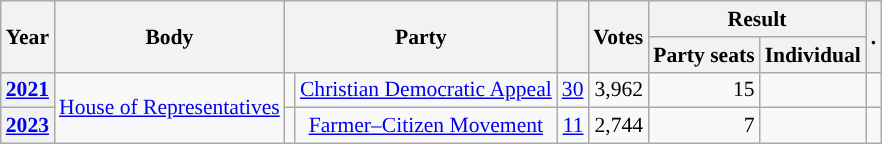<table class="wikitable plainrowheaders sortable" border=2 cellpadding=4 cellspacing=0 style="border: 1px #aaa solid; font-size: 90%; text-align:center;">
<tr>
<th scope="col" rowspan=2>Year</th>
<th scope="col" rowspan=2>Body</th>
<th scope="col" colspan=2 rowspan=2>Party</th>
<th scope="col" rowspan=2></th>
<th scope="col" rowspan=2>Votes</th>
<th scope="colgroup" colspan=2>Result</th>
<th scope="col" rowspan=2 class="unsortable">.</th>
</tr>
<tr>
<th scope="col">Party seats</th>
<th scope="col">Individual</th>
</tr>
<tr>
<th scope="row"><a href='#'>2021</a></th>
<td rowspan="2"><a href='#'>House of Representatives</a></td>
<td style="background-color:"></td>
<td><a href='#'>Christian Democratic Appeal</a></td>
<td style=text-align:right><a href='#'>30</a></td>
<td style=text-align:right>3,962</td>
<td style=text-align:right>15</td>
<td></td>
<td></td>
</tr>
<tr>
<th scope="row"><a href='#'>2023</a></th>
<td style="background-color:"></td>
<td><a href='#'>Farmer–Citizen Movement</a></td>
<td style=text-align:right><a href='#'>11</a></td>
<td style=text-align:right>2,744</td>
<td style=text-align:right>7</td>
<td></td>
<td></td>
</tr>
</table>
